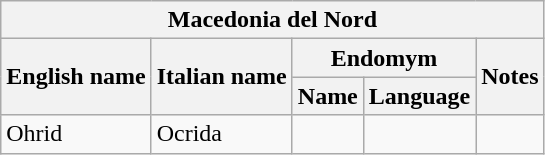<table class="wikitable sortable">
<tr>
<th colspan="5"> Macedonia del Nord</th>
</tr>
<tr>
<th rowspan="2">English name</th>
<th rowspan="2">Italian name</th>
<th colspan="2">Endomym</th>
<th rowspan="2">Notes</th>
</tr>
<tr>
<th>Name</th>
<th>Language</th>
</tr>
<tr>
<td>Ohrid</td>
<td>Ocrida</td>
<td></td>
<td></td>
<td></td>
</tr>
</table>
